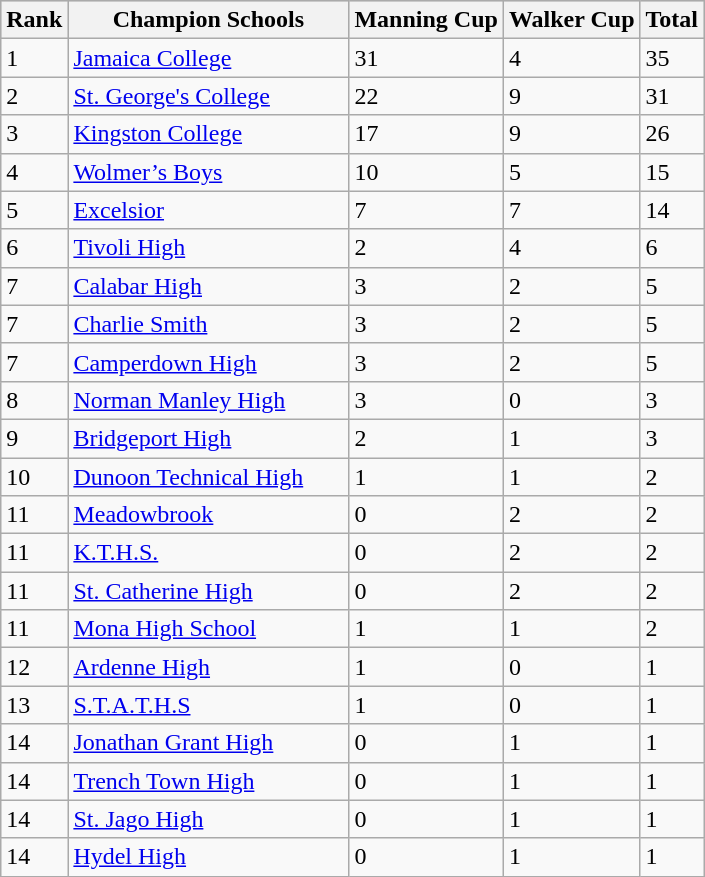<table class="wikitable sortable">
<tr style="background:#cccccc;">
<th>Rank</th>
<th width=180>Champion Schools</th>
<th align="center">Manning Cup</th>
<th align="center">Walker Cup</th>
<th align="center">Total</th>
</tr>
<tr>
<td>1</td>
<td><a href='#'>Jamaica College </a></td>
<td>31</td>
<td>4</td>
<td>35</td>
</tr>
<tr>
<td>2</td>
<td><a href='#'>St. George's College</a></td>
<td>22</td>
<td>9</td>
<td>31</td>
</tr>
<tr>
<td>3</td>
<td><a href='#'>Kingston College</a></td>
<td>17</td>
<td>9</td>
<td>26</td>
</tr>
<tr>
<td>4</td>
<td><a href='#'>Wolmer’s Boys</a></td>
<td>10</td>
<td>5</td>
<td>15</td>
</tr>
<tr>
<td>5</td>
<td><a href='#'>Excelsior</a></td>
<td>7</td>
<td>7</td>
<td>14</td>
</tr>
<tr>
<td>6</td>
<td><a href='#'>Tivoli High</a></td>
<td>2</td>
<td>4</td>
<td>6</td>
</tr>
<tr>
<td>7</td>
<td><a href='#'>Calabar High</a></td>
<td>3</td>
<td>2</td>
<td>5</td>
</tr>
<tr>
<td>7</td>
<td><a href='#'>Charlie Smith</a></td>
<td>3</td>
<td>2</td>
<td>5</td>
</tr>
<tr>
<td>7</td>
<td><a href='#'>Camperdown High</a></td>
<td>3</td>
<td>2</td>
<td>5</td>
</tr>
<tr>
<td>8</td>
<td><a href='#'>Norman Manley High</a></td>
<td>3</td>
<td>0</td>
<td>3</td>
</tr>
<tr>
<td>9</td>
<td><a href='#'>Bridgeport High</a></td>
<td>2</td>
<td>1</td>
<td>3</td>
</tr>
<tr>
<td>10</td>
<td><a href='#'>Dunoon Technical High</a></td>
<td>1</td>
<td>1</td>
<td>2</td>
</tr>
<tr>
<td>11</td>
<td><a href='#'>Meadowbrook</a></td>
<td>0</td>
<td>2</td>
<td>2</td>
</tr>
<tr>
<td>11</td>
<td><a href='#'>K.T.H.S.</a></td>
<td>0</td>
<td>2</td>
<td>2</td>
</tr>
<tr>
<td>11</td>
<td><a href='#'>St. Catherine High</a></td>
<td>0</td>
<td>2</td>
<td>2</td>
</tr>
<tr>
<td>11</td>
<td><a href='#'>Mona High School</a></td>
<td>1</td>
<td>1</td>
<td>2</td>
</tr>
<tr>
<td>12</td>
<td><a href='#'>Ardenne High</a></td>
<td>1</td>
<td>0</td>
<td>1</td>
</tr>
<tr>
<td>13</td>
<td><a href='#'>S.T.A.T.H.S</a></td>
<td>1</td>
<td>0</td>
<td>1</td>
</tr>
<tr 14. JONATHAN GRANT HIGH 0.   1>
<td>14</td>
<td><a href='#'>Jonathan Grant High</a></td>
<td>0</td>
<td>1</td>
<td>1</td>
</tr>
<tr>
<td>14</td>
<td><a href='#'>Trench Town High</a></td>
<td>0</td>
<td>1</td>
<td>1</td>
</tr>
<tr>
<td>14</td>
<td><a href='#'>St. Jago High</a></td>
<td>0</td>
<td>1</td>
<td>1</td>
</tr>
<tr>
<td>14</td>
<td><a href='#'>Hydel High</a></td>
<td>0</td>
<td>1</td>
<td>1</td>
</tr>
</table>
